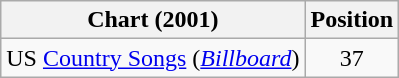<table class="wikitable sortable">
<tr>
<th scope="col">Chart (2001)</th>
<th scope="col">Position</th>
</tr>
<tr>
<td>US <a href='#'>Country Songs</a> (<em><a href='#'>Billboard</a></em>)</td>
<td align="center">37</td>
</tr>
</table>
